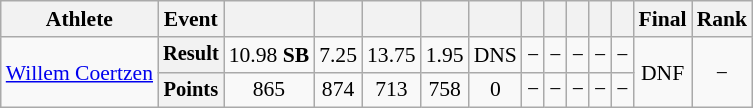<table class="wikitable" style="font-size:90%">
<tr>
<th>Athlete</th>
<th>Event</th>
<th></th>
<th></th>
<th></th>
<th></th>
<th></th>
<th></th>
<th></th>
<th></th>
<th></th>
<th></th>
<th>Final</th>
<th>Rank</th>
</tr>
<tr style=text-align:center>
<td rowspan=2 style=text-align:left><a href='#'>Willem Coertzen</a></td>
<th style="font-size:95%">Result</th>
<td>10.98 <strong>SB</strong></td>
<td>7.25</td>
<td>13.75</td>
<td>1.95</td>
<td>DNS</td>
<td>−</td>
<td>−</td>
<td>−</td>
<td>−</td>
<td>−</td>
<td rowspan=2>DNF</td>
<td rowspan=2>−</td>
</tr>
<tr style=text-align:center>
<th style="font-size:95%">Points</th>
<td>865</td>
<td>874</td>
<td>713</td>
<td>758</td>
<td>0</td>
<td>−</td>
<td>−</td>
<td>−</td>
<td>−</td>
<td>−</td>
</tr>
</table>
